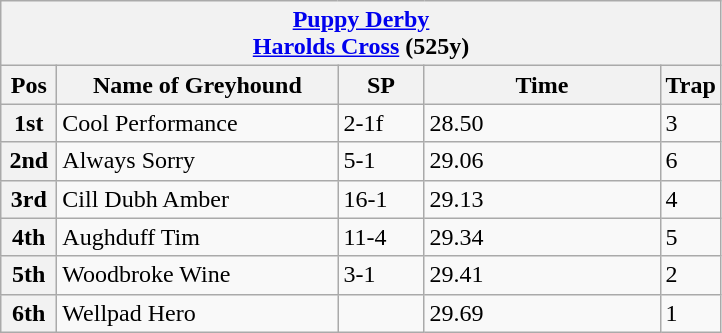<table class="wikitable">
<tr>
<th colspan="6"><a href='#'>Puppy Derby</a><br> <a href='#'>Harolds Cross</a> (525y)</th>
</tr>
<tr>
<th width=30>Pos</th>
<th width=180>Name of Greyhound</th>
<th width=50>SP</th>
<th width=150>Time</th>
<th width=30>Trap</th>
</tr>
<tr>
<th>1st</th>
<td>Cool Performance </td>
<td>2-1f</td>
<td>28.50</td>
<td>3</td>
</tr>
<tr>
<th>2nd</th>
<td>Always Sorry</td>
<td>5-1</td>
<td>29.06</td>
<td>6</td>
</tr>
<tr>
<th>3rd</th>
<td>Cill Dubh Amber</td>
<td>16-1</td>
<td>29.13</td>
<td>4</td>
</tr>
<tr>
<th>4th</th>
<td>Aughduff Tim</td>
<td>11-4</td>
<td>29.34</td>
<td>5</td>
</tr>
<tr>
<th>5th</th>
<td>Woodbroke Wine</td>
<td>3-1</td>
<td>29.41</td>
<td>2</td>
</tr>
<tr>
<th>6th</th>
<td>Wellpad Hero</td>
<td></td>
<td>29.69</td>
<td>1</td>
</tr>
</table>
